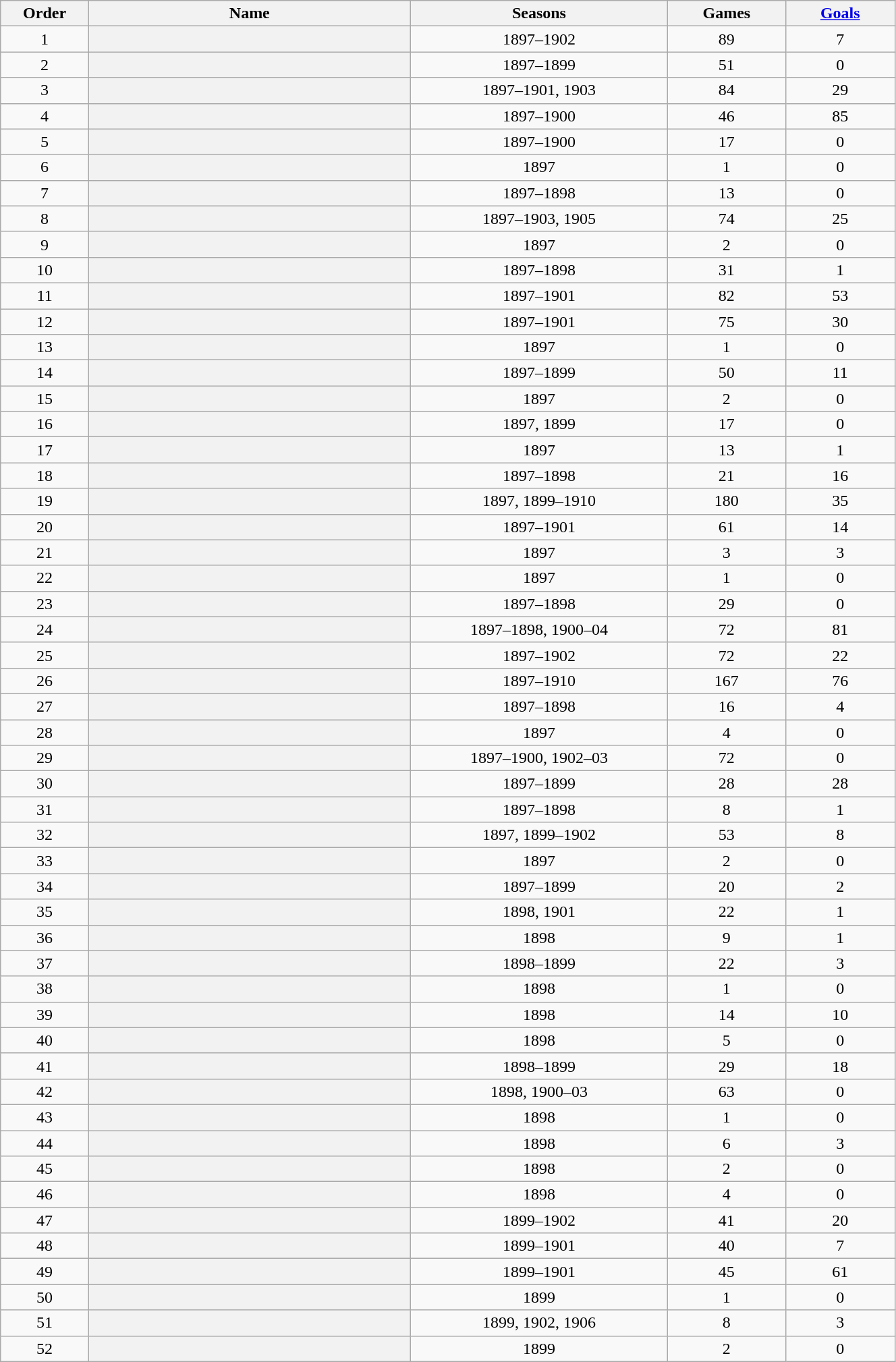<table class="wikitable plainrowheaders sortable"  style="text-align:center; width:70%;">
<tr>
<th scope="col" style="width:3%;">Order</th>
<th scope="col" style="width:15%;">Name</th>
<th scope="col" style="width:12%;">Seasons</th>
<th scope="col" style="width:5%;">Games</th>
<th scope="col" style="width:5%;"><a href='#'>Goals</a></th>
</tr>
<tr>
<td>1</td>
<th scope="row"></th>
<td>1897–1902</td>
<td>89</td>
<td>7</td>
</tr>
<tr>
<td>2</td>
<th scope="row"></th>
<td>1897–1899</td>
<td>51</td>
<td>0</td>
</tr>
<tr>
<td>3</td>
<th scope="row"></th>
<td>1897–1901, 1903</td>
<td>84</td>
<td>29</td>
</tr>
<tr>
<td>4</td>
<th scope="row"></th>
<td>1897–1900</td>
<td>46</td>
<td>85</td>
</tr>
<tr>
<td>5</td>
<th scope="row"></th>
<td>1897–1900</td>
<td>17</td>
<td>0</td>
</tr>
<tr>
<td>6</td>
<th scope="row"></th>
<td>1897</td>
<td>1</td>
<td>0</td>
</tr>
<tr>
<td>7</td>
<th scope="row"></th>
<td>1897–1898</td>
<td>13</td>
<td>0</td>
</tr>
<tr>
<td>8</td>
<th scope="row"></th>
<td>1897–1903, 1905</td>
<td>74</td>
<td>25</td>
</tr>
<tr>
<td>9</td>
<th scope="row"></th>
<td>1897</td>
<td>2</td>
<td>0</td>
</tr>
<tr>
<td>10</td>
<th scope="row"></th>
<td>1897–1898</td>
<td>31</td>
<td>1</td>
</tr>
<tr>
<td>11</td>
<th scope="row"></th>
<td>1897–1901</td>
<td>82</td>
<td>53</td>
</tr>
<tr>
<td>12</td>
<th scope="row"></th>
<td>1897–1901</td>
<td>75</td>
<td>30</td>
</tr>
<tr>
<td>13</td>
<th scope="row"></th>
<td>1897</td>
<td>1</td>
<td>0</td>
</tr>
<tr>
<td>14</td>
<th scope="row"></th>
<td>1897–1899</td>
<td>50</td>
<td>11</td>
</tr>
<tr>
<td>15</td>
<th scope="row"></th>
<td>1897</td>
<td>2</td>
<td>0</td>
</tr>
<tr>
<td>16</td>
<th scope="row"></th>
<td>1897, 1899</td>
<td>17</td>
<td>0</td>
</tr>
<tr>
<td>17</td>
<th scope="row"></th>
<td>1897</td>
<td>13</td>
<td>1</td>
</tr>
<tr>
<td>18</td>
<th scope="row"></th>
<td>1897–1898</td>
<td>21</td>
<td>16</td>
</tr>
<tr>
<td>19</td>
<th scope="row"></th>
<td>1897, 1899–1910</td>
<td>180</td>
<td>35</td>
</tr>
<tr>
<td>20</td>
<th scope="row"></th>
<td>1897–1901</td>
<td>61</td>
<td>14</td>
</tr>
<tr>
<td>21</td>
<th scope="row"></th>
<td>1897</td>
<td>3</td>
<td>3</td>
</tr>
<tr>
<td>22</td>
<th scope="row"></th>
<td>1897</td>
<td>1</td>
<td>0</td>
</tr>
<tr>
<td>23</td>
<th scope="row"></th>
<td>1897–1898</td>
<td>29</td>
<td>0</td>
</tr>
<tr>
<td>24</td>
<th scope="row"></th>
<td>1897–1898, 1900–04</td>
<td>72</td>
<td>81</td>
</tr>
<tr>
<td>25</td>
<th scope="row"></th>
<td>1897–1902</td>
<td>72</td>
<td>22</td>
</tr>
<tr>
<td>26</td>
<th scope="row"></th>
<td>1897–1910</td>
<td>167</td>
<td>76</td>
</tr>
<tr>
<td>27</td>
<th scope="row"></th>
<td>1897–1898</td>
<td>16</td>
<td>4</td>
</tr>
<tr>
<td>28</td>
<th scope="row"></th>
<td>1897</td>
<td>4</td>
<td>0</td>
</tr>
<tr>
<td>29</td>
<th scope="row"></th>
<td>1897–1900, 1902–03</td>
<td>72</td>
<td>0</td>
</tr>
<tr>
<td>30</td>
<th scope="row"></th>
<td>1897–1899</td>
<td>28</td>
<td>28</td>
</tr>
<tr>
<td>31</td>
<th scope="row"></th>
<td>1897–1898</td>
<td>8</td>
<td>1</td>
</tr>
<tr>
<td>32</td>
<th scope="row"></th>
<td>1897, 1899–1902</td>
<td>53</td>
<td>8</td>
</tr>
<tr>
<td>33</td>
<th scope="row"></th>
<td>1897</td>
<td>2</td>
<td>0</td>
</tr>
<tr>
<td>34</td>
<th scope="row"></th>
<td>1897–1899</td>
<td>20</td>
<td>2</td>
</tr>
<tr>
<td>35</td>
<th scope="row"></th>
<td>1898, 1901</td>
<td>22</td>
<td>1</td>
</tr>
<tr>
<td>36</td>
<th scope="row"></th>
<td>1898</td>
<td>9</td>
<td>1</td>
</tr>
<tr>
<td>37</td>
<th scope="row"></th>
<td>1898–1899</td>
<td>22</td>
<td>3</td>
</tr>
<tr>
<td>38</td>
<th scope="row"></th>
<td>1898</td>
<td>1</td>
<td>0</td>
</tr>
<tr>
<td>39</td>
<th scope="row"></th>
<td>1898</td>
<td>14</td>
<td>10</td>
</tr>
<tr>
<td>40</td>
<th scope="row"></th>
<td>1898</td>
<td>5</td>
<td>0</td>
</tr>
<tr>
<td>41</td>
<th scope="row"></th>
<td>1898–1899</td>
<td>29</td>
<td>18</td>
</tr>
<tr>
<td>42</td>
<th scope="row"></th>
<td>1898, 1900–03</td>
<td>63</td>
<td>0</td>
</tr>
<tr>
<td>43</td>
<th scope="row"></th>
<td>1898</td>
<td>1</td>
<td>0</td>
</tr>
<tr>
<td>44</td>
<th scope="row"></th>
<td>1898</td>
<td>6</td>
<td>3</td>
</tr>
<tr>
<td>45</td>
<th scope="row"></th>
<td>1898</td>
<td>2</td>
<td>0</td>
</tr>
<tr>
<td>46</td>
<th scope="row"></th>
<td>1898</td>
<td>4</td>
<td>0</td>
</tr>
<tr>
<td>47</td>
<th scope="row"></th>
<td>1899–1902</td>
<td>41</td>
<td>20</td>
</tr>
<tr>
<td>48</td>
<th scope="row"></th>
<td>1899–1901</td>
<td>40</td>
<td>7</td>
</tr>
<tr>
<td>49</td>
<th scope="row"></th>
<td>1899–1901</td>
<td>45</td>
<td>61</td>
</tr>
<tr>
<td>50</td>
<th scope="row"></th>
<td>1899</td>
<td>1</td>
<td>0</td>
</tr>
<tr>
<td>51</td>
<th scope="row"></th>
<td>1899, 1902, 1906</td>
<td>8</td>
<td>3</td>
</tr>
<tr>
<td>52</td>
<th scope="row"></th>
<td>1899</td>
<td>2</td>
<td>0</td>
</tr>
</table>
